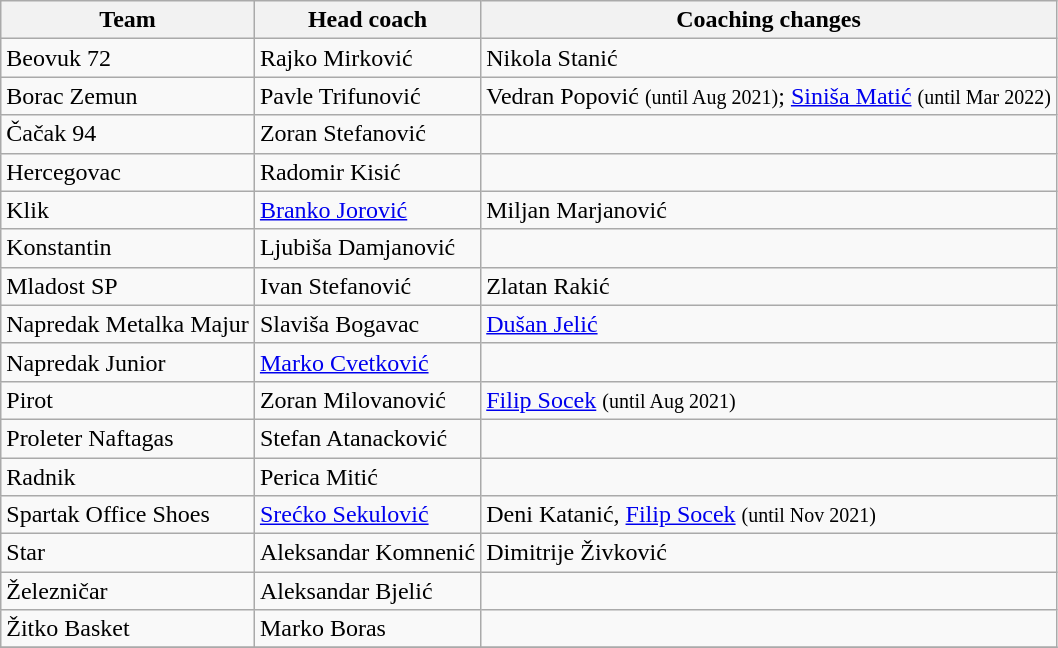<table class="wikitable sortable">
<tr>
<th>Team</th>
<th>Head coach</th>
<th>Coaching changes</th>
</tr>
<tr>
<td>Beovuk 72</td>
<td> Rajko Mirković</td>
<td>Nikola Stanić</td>
</tr>
<tr>
<td>Borac Zemun</td>
<td> Pavle Trifunović</td>
<td>Vedran Popović <small>(until Aug 2021)</small>; <a href='#'>Siniša Matić</a> <small>(until Mar 2022)</small></td>
</tr>
<tr>
<td>Čačak 94</td>
<td> Zoran Stefanović</td>
<td></td>
</tr>
<tr>
<td>Hercegovac</td>
<td> Radomir Kisić</td>
<td></td>
</tr>
<tr>
<td>Klik</td>
<td> <a href='#'>Branko Jorović</a></td>
<td>Miljan Marjanović</td>
</tr>
<tr>
<td>Konstantin</td>
<td> Ljubiša Damjanović</td>
<td></td>
</tr>
<tr>
<td>Mladost SP</td>
<td> Ivan Stefanović</td>
<td>Zlatan Rakić</td>
</tr>
<tr>
<td>Napredak Metalka Majur</td>
<td> Slaviša Bogavac</td>
<td><a href='#'>Dušan Jelić</a></td>
</tr>
<tr>
<td>Napredak Junior</td>
<td> <a href='#'>Marko Cvetković</a></td>
<td></td>
</tr>
<tr>
<td>Pirot</td>
<td> Zoran Milovanović</td>
<td><a href='#'>Filip Socek</a> <small>(until Aug 2021)</small></td>
</tr>
<tr>
<td>Proleter Naftagas</td>
<td> Stefan Atanacković</td>
<td></td>
</tr>
<tr>
<td>Radnik</td>
<td> Perica Mitić</td>
<td></td>
</tr>
<tr>
<td>Spartak Office Shoes</td>
<td> <a href='#'>Srećko Sekulović</a></td>
<td>Deni Katanić, <a href='#'>Filip Socek</a> <small>(until Nov 2021)</small></td>
</tr>
<tr>
<td>Star</td>
<td> Aleksandar Komnenić</td>
<td>Dimitrije Živković</td>
</tr>
<tr>
<td>Železničar</td>
<td> Aleksandar Bjelić</td>
<td></td>
</tr>
<tr>
<td>Žitko Basket</td>
<td> Marko Boras</td>
<td></td>
</tr>
<tr>
</tr>
</table>
